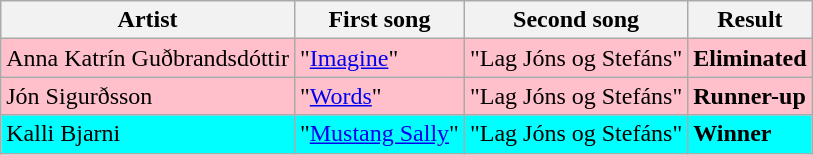<table class=wikitable>
<tr>
<th>Artist</th>
<th>First song</th>
<th>Second song</th>
<th>Result</th>
</tr>
<tr style="background:pink;">
<td>Anna Katrín Guðbrandsdóttir</td>
<td>"<a href='#'>Imagine</a>"</td>
<td>"Lag Jóns og Stefáns"</td>
<td><strong>Eliminated</strong></td>
</tr>
<tr style="background:pink;">
<td>Jón Sigurðsson</td>
<td>"<a href='#'>Words</a>"</td>
<td>"Lag Jóns og Stefáns"</td>
<td><strong>Runner-up</strong></td>
</tr>
<tr style="background:cyan;">
<td>Kalli Bjarni</td>
<td>"<a href='#'>Mustang Sally</a>"</td>
<td>"Lag Jóns og Stefáns"</td>
<td><strong>Winner</strong></td>
</tr>
</table>
